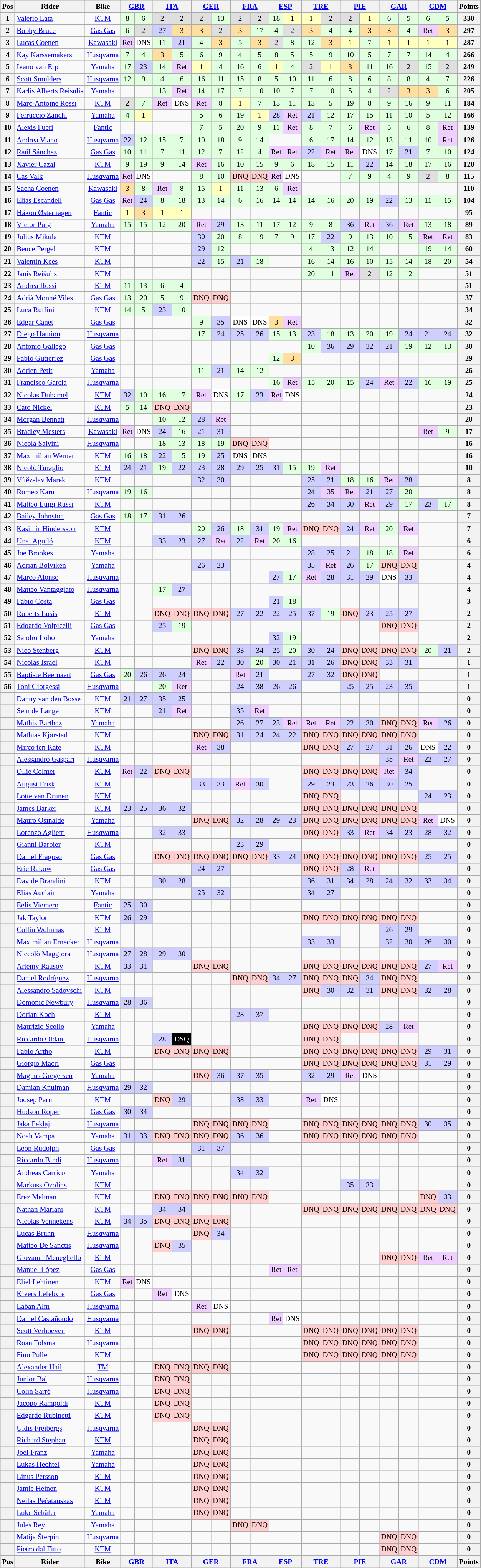<table class="wikitable" style="font-size: 80%; text-align:center">
<tr valign="top">
<th valign="middle">Pos</th>
<th valign="middle">Rider</th>
<th valign="middle">Bike</th>
<th colspan=2><a href='#'>GBR</a><br></th>
<th colspan=2><a href='#'>ITA</a><br></th>
<th colspan=2><a href='#'>GER</a><br></th>
<th colspan=2><a href='#'>FRA</a><br></th>
<th colspan=2><a href='#'>ESP</a><br></th>
<th colspan=2><a href='#'>TRE</a><br></th>
<th colspan=2><a href='#'>PIE</a><br></th>
<th colspan=2><a href='#'>GAR</a><br></th>
<th colspan=2><a href='#'>CDM</a><br></th>
<th valign="middle">Points</th>
</tr>
<tr>
<th>1</th>
<td align=left> <a href='#'>Valerio Lata</a></td>
<td><a href='#'>KTM</a></td>
<td style="background:#dfffdf;">8</td>
<td style="background:#dfffdf;">6</td>
<td style="background:#dfdfdf;">2</td>
<td style="background:#dfdfdf;">2</td>
<td style="background:#dfdfdf;">2</td>
<td style="background:#dfffdf;">13</td>
<td style="background:#dfdfdf;">2</td>
<td style="background:#dfdfdf;">2</td>
<td style="background:#dfffdf;">18</td>
<td style="background:#ffffbf;">1</td>
<td style="background:#ffffbf;">1</td>
<td style="background:#dfdfdf;">2</td>
<td style="background:#dfdfdf;">2</td>
<td style="background:#ffffbf;">1</td>
<td style="background:#dfffdf;">6</td>
<td style="background:#dfffdf;">5</td>
<td style="background:#dfffdf;">6</td>
<td style="background:#dfffdf;">5</td>
<th>330</th>
</tr>
<tr>
<th>2</th>
<td align=left> <a href='#'>Bobby Bruce</a></td>
<td><a href='#'>Gas Gas</a></td>
<td style="background:#dfffdf;">6</td>
<td style="background:#dfdfdf;">2</td>
<td style="background:#cfcfff;">27</td>
<td style="background:#ffdf9f;">3</td>
<td style="background:#ffdf9f;">3</td>
<td style="background:#dfdfdf;">2</td>
<td style="background:#ffdf9f;">3</td>
<td style="background:#dfffdf;">17</td>
<td style="background:#dfffdf;">4</td>
<td style="background:#dfdfdf;">2</td>
<td style="background:#ffdf9f;">3</td>
<td style="background:#dfffdf;">4</td>
<td style="background:#dfffdf;">4</td>
<td style="background:#ffdf9f;">3</td>
<td style="background:#ffdf9f;">3</td>
<td style="background:#dfffdf;">4</td>
<td style="background:#efcfff;">Ret</td>
<td style="background:#ffdf9f;">3</td>
<th>297</th>
</tr>
<tr>
<th>3</th>
<td align=left> <a href='#'>Lucas Coenen</a></td>
<td><a href='#'>Kawasaki</a></td>
<td style="background:#efcfff;">Ret</td>
<td style="background:#ffffff;">DNS</td>
<td style="background:#dfffdf;">11</td>
<td style="background:#cfcfff;">21</td>
<td style="background:#dfffdf;">4</td>
<td style="background:#ffdf9f;">3</td>
<td style="background:#dfffdf;">5</td>
<td style="background:#ffdf9f;">3</td>
<td style="background:#dfdfdf;">2</td>
<td style="background:#dfffdf;">8</td>
<td style="background:#dfffdf;">12</td>
<td style="background:#ffdf9f;">3</td>
<td style="background:#ffffbf;">1</td>
<td style="background:#dfffdf;">7</td>
<td style="background:#ffffbf;">1</td>
<td style="background:#ffffbf;">1</td>
<td style="background:#ffffbf;">1</td>
<td style="background:#ffffbf;">1</td>
<th>287</th>
</tr>
<tr>
<th>4</th>
<td align=left> <a href='#'>Kay Karssemakers</a></td>
<td><a href='#'>Husqvarna</a></td>
<td style="background:#dfffdf;">7</td>
<td style="background:#dfffdf;">4</td>
<td style="background:#ffdf9f;">3</td>
<td style="background:#dfffdf;">5</td>
<td style="background:#dfffdf;">6</td>
<td style="background:#dfffdf;">9</td>
<td style="background:#dfffdf;">4</td>
<td style="background:#dfffdf;">5</td>
<td style="background:#dfffdf;">8</td>
<td style="background:#dfffdf;">5</td>
<td style="background:#dfffdf;">5</td>
<td style="background:#dfffdf;">9</td>
<td style="background:#dfffdf;">10</td>
<td style="background:#dfffdf;">5</td>
<td style="background:#dfffdf;">7</td>
<td style="background:#dfffdf;">7</td>
<td style="background:#dfffdf;">14</td>
<td style="background:#dfffdf;">4</td>
<th>266</th>
</tr>
<tr>
<th>5</th>
<td align=left> <a href='#'>Ivano van Erp</a></td>
<td><a href='#'>Yamaha</a></td>
<td style="background:#dfffdf;">17</td>
<td style="background:#cfcfff;">23</td>
<td style="background:#dfffdf;">14</td>
<td style="background:#efcfff;">Ret</td>
<td style="background:#ffffbf;">1</td>
<td style="background:#dfffdf;">4</td>
<td style="background:#dfffdf;">16</td>
<td style="background:#dfffdf;">6</td>
<td style="background:#ffffbf;">1</td>
<td style="background:#dfffdf;">4</td>
<td style="background:#dfdfdf;">2</td>
<td style="background:#ffffbf;">1</td>
<td style="background:#ffdf9f;">3</td>
<td style="background:#dfffdf;">11</td>
<td style="background:#dfffdf;">16</td>
<td style="background:#dfdfdf;">2</td>
<td style="background:#dfffdf;">15</td>
<td style="background:#dfdfdf;">2</td>
<th>249</th>
</tr>
<tr>
<th>6</th>
<td align=left> <a href='#'>Scott Smulders</a></td>
<td><a href='#'>Husqvarna</a></td>
<td style="background:#dfffdf;">12</td>
<td style="background:#dfffdf;">9</td>
<td style="background:#dfffdf;">4</td>
<td style="background:#dfffdf;">6</td>
<td style="background:#dfffdf;">16</td>
<td style="background:#dfffdf;">11</td>
<td style="background:#dfffdf;">15</td>
<td style="background:#dfffdf;">8</td>
<td style="background:#dfffdf;">5</td>
<td style="background:#dfffdf;">10</td>
<td style="background:#dfffdf;">11</td>
<td style="background:#dfffdf;">6</td>
<td style="background:#dfffdf;">8</td>
<td style="background:#dfffdf;">6</td>
<td style="background:#dfffdf;">8</td>
<td style="background:#dfffdf;">8</td>
<td style="background:#dfffdf;">4</td>
<td style="background:#dfffdf;">7</td>
<th>226</th>
</tr>
<tr>
<th>7</th>
<td align=left> <a href='#'>Kārlis Alberts Reisulis</a></td>
<td><a href='#'>Yamaha</a></td>
<td></td>
<td></td>
<td style="background:#dfffdf;">13</td>
<td style="background:#efcfff;">Ret</td>
<td style="background:#dfffdf;">14</td>
<td style="background:#dfffdf;">17</td>
<td style="background:#dfffdf;">7</td>
<td style="background:#dfffdf;">10</td>
<td style="background:#dfffdf;">10</td>
<td style="background:#dfffdf;">7</td>
<td style="background:#dfffdf;">7</td>
<td style="background:#dfffdf;">10</td>
<td style="background:#dfffdf;">5</td>
<td style="background:#dfffdf;">4</td>
<td style="background:#dfdfdf;">2</td>
<td style="background:#ffdf9f;">3</td>
<td style="background:#ffdf9f;">3</td>
<td style="background:#dfffdf;">6</td>
<th>205</th>
</tr>
<tr>
<th>8</th>
<td align=left> <a href='#'>Marc-Antoine Rossi</a></td>
<td><a href='#'>KTM</a></td>
<td style="background:#dfdfdf;">2</td>
<td style="background:#dfffdf;">7</td>
<td style="background:#efcfff;">Ret</td>
<td style="background:#ffffff;">DNS</td>
<td style="background:#efcfff;">Ret</td>
<td style="background:#dfffdf;">8</td>
<td style="background:#ffffbf;">1</td>
<td style="background:#dfffdf;">7</td>
<td style="background:#dfffdf;">13</td>
<td style="background:#dfffdf;">11</td>
<td style="background:#dfffdf;">13</td>
<td style="background:#dfffdf;">5</td>
<td style="background:#dfffdf;">19</td>
<td style="background:#dfffdf;">8</td>
<td style="background:#dfffdf;">9</td>
<td style="background:#dfffdf;">16</td>
<td style="background:#dfffdf;">9</td>
<td style="background:#dfffdf;">11</td>
<th>184</th>
</tr>
<tr>
<th>9</th>
<td align=left> <a href='#'>Ferruccio Zanchi</a></td>
<td><a href='#'>Yamaha</a></td>
<td style="background:#dfffdf;">4</td>
<td style="background:#ffffbf;">1</td>
<td></td>
<td></td>
<td style="background:#dfffdf;">5</td>
<td style="background:#dfffdf;">6</td>
<td style="background:#dfffdf;">19</td>
<td style="background:#ffffbf;">1</td>
<td style="background:#cfcfff;">28</td>
<td style="background:#efcfff;">Ret</td>
<td style="background:#cfcfff;">21</td>
<td style="background:#dfffdf;">12</td>
<td style="background:#dfffdf;">17</td>
<td style="background:#dfffdf;">15</td>
<td style="background:#dfffdf;">11</td>
<td style="background:#dfffdf;">10</td>
<td style="background:#dfffdf;">5</td>
<td style="background:#dfffdf;">12</td>
<th>166</th>
</tr>
<tr>
<th>10</th>
<td align=left> <a href='#'>Alexis Fueri</a></td>
<td><a href='#'>Fantic</a></td>
<td></td>
<td></td>
<td></td>
<td></td>
<td style="background:#dfffdf;">7</td>
<td style="background:#dfffdf;">5</td>
<td style="background:#dfffdf;">20</td>
<td style="background:#dfffdf;">9</td>
<td style="background:#dfffdf;">11</td>
<td style="background:#efcfff;">Ret</td>
<td style="background:#dfffdf;">8</td>
<td style="background:#dfffdf;">7</td>
<td style="background:#dfffdf;">6</td>
<td style="background:#efcfff;">Ret</td>
<td style="background:#dfffdf;">5</td>
<td style="background:#dfffdf;">6</td>
<td style="background:#dfffdf;">8</td>
<td style="background:#efcfff;">Ret</td>
<th>139</th>
</tr>
<tr>
<th>11</th>
<td align=left> <a href='#'>Andrea Viano</a></td>
<td><a href='#'>Husqvarna</a></td>
<td style="background:#cfcfff;">22</td>
<td style="background:#dfffdf;">12</td>
<td style="background:#dfffdf;">15</td>
<td style="background:#dfffdf;">7</td>
<td style="background:#dfffdf;">10</td>
<td style="background:#dfffdf;">18</td>
<td style="background:#dfffdf;">9</td>
<td style="background:#dfffdf;">14</td>
<td></td>
<td></td>
<td style="background:#dfffdf;">6</td>
<td style="background:#dfffdf;">17</td>
<td style="background:#dfffdf;">14</td>
<td style="background:#dfffdf;">12</td>
<td style="background:#dfffdf;">13</td>
<td style="background:#dfffdf;">11</td>
<td style="background:#dfffdf;">10</td>
<td style="background:#efcfff;">Ret</td>
<th>126</th>
</tr>
<tr>
<th>12</th>
<td align=left> <a href='#'>Raúl Sánchez</a></td>
<td><a href='#'>Gas Gas</a></td>
<td style="background:#dfffdf;">10</td>
<td style="background:#dfffdf;">11</td>
<td style="background:#dfffdf;">7</td>
<td style="background:#dfffdf;">11</td>
<td style="background:#dfffdf;">12</td>
<td style="background:#dfffdf;">7</td>
<td style="background:#dfffdf;">12</td>
<td style="background:#dfffdf;">4</td>
<td style="background:#efcfff;">Ret</td>
<td style="background:#efcfff;">Ret</td>
<td style="background:#cfcfff;">22</td>
<td style="background:#efcfff;">Ret</td>
<td style="background:#efcfff;">Ret</td>
<td style="background:#ffffff;">DNS</td>
<td style="background:#dfffdf;">17</td>
<td style="background:#cfcfff;">21</td>
<td style="background:#dfffdf;">7</td>
<td style="background:#dfffdf;">10</td>
<th>124</th>
</tr>
<tr>
<th>13</th>
<td align=left> <a href='#'>Xavier Cazal</a></td>
<td><a href='#'>KTM</a></td>
<td style="background:#dfffdf;">9</td>
<td style="background:#dfffdf;">19</td>
<td style="background:#dfffdf;">9</td>
<td style="background:#dfffdf;">14</td>
<td style="background:#efcfff;">Ret</td>
<td style="background:#dfffdf;">16</td>
<td style="background:#dfffdf;">10</td>
<td style="background:#dfffdf;">15</td>
<td style="background:#dfffdf;">9</td>
<td style="background:#dfffdf;">6</td>
<td style="background:#dfffdf;">18</td>
<td style="background:#dfffdf;">15</td>
<td style="background:#dfffdf;">11</td>
<td style="background:#cfcfff;">22</td>
<td style="background:#dfffdf;">14</td>
<td style="background:#dfffdf;">18</td>
<td style="background:#dfffdf;">17</td>
<td style="background:#dfffdf;">16</td>
<th>120</th>
</tr>
<tr>
<th>14</th>
<td align=left> <a href='#'>Cas Valk</a></td>
<td><a href='#'>Husqvarna</a></td>
<td style="background:#efcfff;">Ret</td>
<td style="background:#ffffff;">DNS</td>
<td></td>
<td></td>
<td style="background:#dfffdf;">8</td>
<td style="background:#dfffdf;">10</td>
<td style="background:#ffcfcf;">DNQ</td>
<td style="background:#ffcfcf;">DNQ</td>
<td style="background:#efcfff;">Ret</td>
<td style="background:#ffffff;">DNS</td>
<td></td>
<td></td>
<td style="background:#dfffdf;">7</td>
<td style="background:#dfffdf;">9</td>
<td style="background:#dfffdf;">4</td>
<td style="background:#dfffdf;">9</td>
<td style="background:#dfdfdf;">2</td>
<td style="background:#dfffdf;">8</td>
<th>115</th>
</tr>
<tr>
<th>15</th>
<td align=left> <a href='#'>Sacha Coenen</a></td>
<td><a href='#'>Kawasaki</a></td>
<td style="background:#ffdf9f;">3</td>
<td style="background:#dfffdf;">8</td>
<td style="background:#efcfff;">Ret</td>
<td style="background:#dfffdf;">8</td>
<td style="background:#dfffdf;">15</td>
<td style="background:#ffffbf;">1</td>
<td style="background:#dfffdf;">11</td>
<td style="background:#dfffdf;">13</td>
<td style="background:#dfffdf;">6</td>
<td style="background:#efcfff;">Ret</td>
<td></td>
<td></td>
<td></td>
<td></td>
<td></td>
<td></td>
<td></td>
<td></td>
<th>110</th>
</tr>
<tr>
<th>16</th>
<td align=left> <a href='#'>Elias Escandell</a></td>
<td><a href='#'>Gas Gas</a></td>
<td style="background:#efcfff;">Ret</td>
<td style="background:#cfcfff;">24</td>
<td style="background:#dfffdf;">8</td>
<td style="background:#dfffdf;">18</td>
<td style="background:#dfffdf;">13</td>
<td style="background:#dfffdf;">14</td>
<td style="background:#dfffdf;">6</td>
<td style="background:#dfffdf;">16</td>
<td style="background:#dfffdf;">14</td>
<td style="background:#dfffdf;">14</td>
<td style="background:#dfffdf;">14</td>
<td style="background:#dfffdf;">16</td>
<td style="background:#dfffdf;">20</td>
<td style="background:#dfffdf;">19</td>
<td style="background:#cfcfff;">22</td>
<td style="background:#dfffdf;">13</td>
<td style="background:#dfffdf;">11</td>
<td style="background:#dfffdf;">15</td>
<th>104</th>
</tr>
<tr>
<th>17</th>
<td align=left> <a href='#'>Håkon Østerhagen</a></td>
<td><a href='#'>Fantic</a></td>
<td style="background:#ffffbf;">1</td>
<td style="background:#ffdf9f;">3</td>
<td style="background:#ffffbf;">1</td>
<td style="background:#ffffbf;">1</td>
<td></td>
<td></td>
<td></td>
<td></td>
<td></td>
<td></td>
<td></td>
<td></td>
<td></td>
<td></td>
<td></td>
<td></td>
<td></td>
<td></td>
<th>95</th>
</tr>
<tr>
<th>18</th>
<td align=left> <a href='#'>Víctor Puig</a></td>
<td><a href='#'>Yamaha</a></td>
<td style="background:#dfffdf;">15</td>
<td style="background:#dfffdf;">15</td>
<td style="background:#dfffdf;">12</td>
<td style="background:#dfffdf;">20</td>
<td style="background:#efcfff;">Ret</td>
<td style="background:#cfcfff;">29</td>
<td style="background:#dfffdf;">13</td>
<td style="background:#dfffdf;">11</td>
<td style="background:#dfffdf;">17</td>
<td style="background:#dfffdf;">12</td>
<td style="background:#dfffdf;">9</td>
<td style="background:#dfffdf;">8</td>
<td style="background:#cfcfff;">36</td>
<td style="background:#efcfff;">Ret</td>
<td style="background:#cfcfff;">36</td>
<td style="background:#efcfff;">Ret</td>
<td style="background:#dfffdf;">13</td>
<td style="background:#dfffdf;">18</td>
<th>89</th>
</tr>
<tr>
<th>19</th>
<td align=left> <a href='#'>Julius Mikula</a></td>
<td><a href='#'>KTM</a></td>
<td></td>
<td></td>
<td></td>
<td></td>
<td style="background:#cfcfff;">30</td>
<td style="background:#dfffdf;">20</td>
<td style="background:#dfffdf;">8</td>
<td style="background:#dfffdf;">19</td>
<td style="background:#dfffdf;">7</td>
<td style="background:#dfffdf;">9</td>
<td style="background:#dfffdf;">17</td>
<td style="background:#cfcfff;">22</td>
<td style="background:#dfffdf;">9</td>
<td style="background:#dfffdf;">13</td>
<td style="background:#dfffdf;">10</td>
<td style="background:#dfffdf;">15</td>
<td style="background:#efcfff;">Ret</td>
<td style="background:#efcfff;">Ret</td>
<th>83</th>
</tr>
<tr>
<th>20</th>
<td align=left> <a href='#'>Bence Pergel</a></td>
<td><a href='#'>KTM</a></td>
<td></td>
<td></td>
<td></td>
<td></td>
<td style="background:#cfcfff;">29</td>
<td style="background:#dfffdf;">12</td>
<td></td>
<td></td>
<td></td>
<td></td>
<td style="background:#dfffdf;">4</td>
<td style="background:#dfffdf;">13</td>
<td style="background:#dfffdf;">12</td>
<td style="background:#dfffdf;">14</td>
<td></td>
<td></td>
<td style="background:#dfffdf;">19</td>
<td style="background:#dfffdf;">14</td>
<th>60</th>
</tr>
<tr>
<th>21</th>
<td align=left> <a href='#'>Valentin Kees</a></td>
<td><a href='#'>KTM</a></td>
<td></td>
<td></td>
<td></td>
<td></td>
<td style="background:#cfcfff;">22</td>
<td style="background:#dfffdf;">15</td>
<td style="background:#cfcfff;">21</td>
<td style="background:#dfffdf;">18</td>
<td></td>
<td></td>
<td style="background:#dfffdf;">16</td>
<td style="background:#dfffdf;">14</td>
<td style="background:#dfffdf;">16</td>
<td style="background:#dfffdf;">10</td>
<td style="background:#dfffdf;">15</td>
<td style="background:#dfffdf;">14</td>
<td style="background:#dfffdf;">18</td>
<td style="background:#dfffdf;">20</td>
<th>54</th>
</tr>
<tr>
<th>22</th>
<td align=left> <a href='#'>Jānis Reišulis</a></td>
<td><a href='#'>KTM</a></td>
<td></td>
<td></td>
<td></td>
<td></td>
<td></td>
<td></td>
<td></td>
<td></td>
<td></td>
<td></td>
<td style="background:#dfffdf;">20</td>
<td style="background:#dfffdf;">11</td>
<td style="background:#efcfff;">Ret</td>
<td style="background:#dfdfdf;">2</td>
<td style="background:#dfffdf;">12</td>
<td style="background:#dfffdf;">12</td>
<td></td>
<td></td>
<th>51</th>
</tr>
<tr>
<th>23</th>
<td align=left> <a href='#'>Andrea Rossi</a></td>
<td><a href='#'>KTM</a></td>
<td style="background:#dfffdf;">11</td>
<td style="background:#dfffdf;">13</td>
<td style="background:#dfffdf;">6</td>
<td style="background:#dfffdf;">4</td>
<td></td>
<td></td>
<td></td>
<td></td>
<td></td>
<td></td>
<td></td>
<td></td>
<td></td>
<td></td>
<td></td>
<td></td>
<td></td>
<td></td>
<th>51</th>
</tr>
<tr>
<th>24</th>
<td align=left> <a href='#'>Adrià Monné Viles</a></td>
<td><a href='#'>Gas Gas</a></td>
<td style="background:#dfffdf;">13</td>
<td style="background:#dfffdf;">20</td>
<td style="background:#dfffdf;">5</td>
<td style="background:#dfffdf;">9</td>
<td style="background:#ffcfcf;">DNQ</td>
<td style="background:#ffcfcf;">DNQ</td>
<td></td>
<td></td>
<td></td>
<td></td>
<td></td>
<td></td>
<td></td>
<td></td>
<td></td>
<td></td>
<td></td>
<td></td>
<th>37</th>
</tr>
<tr>
<th>25</th>
<td align=left> <a href='#'>Luca Ruffini</a></td>
<td><a href='#'>KTM</a></td>
<td style="background:#dfffdf;">14</td>
<td style="background:#dfffdf;">5</td>
<td style="background:#cfcfff;">23</td>
<td style="background:#dfffdf;">10</td>
<td></td>
<td></td>
<td></td>
<td></td>
<td></td>
<td></td>
<td></td>
<td></td>
<td></td>
<td></td>
<td></td>
<td></td>
<td></td>
<td></td>
<th>34</th>
</tr>
<tr>
<th>26</th>
<td align=left> <a href='#'>Edgar Canet</a></td>
<td><a href='#'>Gas Gas</a></td>
<td></td>
<td></td>
<td></td>
<td></td>
<td style="background:#dfffdf;">9</td>
<td style="background:#cfcfff;">35</td>
<td style="background:#ffffff;">DNS</td>
<td style="background:#ffffff;">DNS</td>
<td style="background:#ffdf9f;">3</td>
<td style="background:#efcfff;">Ret</td>
<td></td>
<td></td>
<td></td>
<td></td>
<td></td>
<td></td>
<td></td>
<td></td>
<th>32</th>
</tr>
<tr>
<th>27</th>
<td align=left> <a href='#'>Diego Haution</a></td>
<td><a href='#'>Husqvarna</a></td>
<td></td>
<td></td>
<td></td>
<td></td>
<td style="background:#dfffdf;">17</td>
<td style="background:#cfcfff;">24</td>
<td style="background:#cfcfff;">25</td>
<td style="background:#cfcfff;">26</td>
<td style="background:#dfffdf;">15</td>
<td style="background:#dfffdf;">13</td>
<td style="background:#cfcfff;">23</td>
<td style="background:#dfffdf;">18</td>
<td style="background:#dfffdf;">13</td>
<td style="background:#dfffdf;">20</td>
<td style="background:#dfffdf;">19</td>
<td style="background:#cfcfff;">24</td>
<td style="background:#cfcfff;">21</td>
<td style="background:#cfcfff;">24</td>
<th>32</th>
</tr>
<tr>
<th>28</th>
<td align=left> <a href='#'>Antonio Gallego</a></td>
<td><a href='#'>Gas Gas</a></td>
<td></td>
<td></td>
<td></td>
<td></td>
<td></td>
<td></td>
<td></td>
<td></td>
<td></td>
<td></td>
<td style="background:#dfffdf;">10</td>
<td style="background:#cfcfff;">36</td>
<td style="background:#cfcfff;">29</td>
<td style="background:#cfcfff;">32</td>
<td style="background:#cfcfff;">21</td>
<td style="background:#dfffdf;">19</td>
<td style="background:#dfffdf;">12</td>
<td style="background:#dfffdf;">13</td>
<th>30</th>
</tr>
<tr>
<th>29</th>
<td align=left> <a href='#'>Pablo Gutiérrez</a></td>
<td><a href='#'>Gas Gas</a></td>
<td></td>
<td></td>
<td></td>
<td></td>
<td></td>
<td></td>
<td></td>
<td></td>
<td style="background:#dfffdf;">12</td>
<td style="background:#ffdf9f;">3</td>
<td></td>
<td></td>
<td></td>
<td></td>
<td></td>
<td></td>
<td></td>
<td></td>
<th>29</th>
</tr>
<tr>
<th>30</th>
<td align=left> <a href='#'>Adrien Petit</a></td>
<td><a href='#'>Yamaha</a></td>
<td></td>
<td></td>
<td></td>
<td></td>
<td style="background:#dfffdf;">11</td>
<td style="background:#cfcfff;">21</td>
<td style="background:#dfffdf;">14</td>
<td style="background:#dfffdf;">12</td>
<td></td>
<td></td>
<td></td>
<td></td>
<td></td>
<td></td>
<td></td>
<td></td>
<td></td>
<td></td>
<th>26</th>
</tr>
<tr>
<th>31</th>
<td align=left> <a href='#'>Francisco García</a></td>
<td><a href='#'>Husqvarna</a></td>
<td></td>
<td></td>
<td></td>
<td></td>
<td></td>
<td></td>
<td></td>
<td></td>
<td style="background:#dfffdf;">16</td>
<td style="background:#efcfff;">Ret</td>
<td style="background:#dfffdf;">15</td>
<td style="background:#dfffdf;">20</td>
<td style="background:#dfffdf;">15</td>
<td style="background:#cfcfff;">24</td>
<td style="background:#efcfff;">Ret</td>
<td style="background:#cfcfff;">22</td>
<td style="background:#dfffdf;">16</td>
<td style="background:#dfffdf;">19</td>
<th>25</th>
</tr>
<tr>
<th>32</th>
<td align=left> <a href='#'>Nicolas Duhamel</a></td>
<td><a href='#'>KTM</a></td>
<td style="background:#cfcfff;">32</td>
<td style="background:#dfffdf;">10</td>
<td style="background:#dfffdf;">16</td>
<td style="background:#dfffdf;">17</td>
<td style="background:#efcfff;">Ret</td>
<td style="background:#ffffff;">DNS</td>
<td style="background:#dfffdf;">17</td>
<td style="background:#cfcfff;">23</td>
<td style="background:#efcfff;">Ret</td>
<td style="background:#ffffff;">DNS</td>
<td></td>
<td></td>
<td></td>
<td></td>
<td></td>
<td></td>
<td></td>
<td></td>
<th>24</th>
</tr>
<tr>
<th>33</th>
<td align=left> <a href='#'>Cato Nickel</a></td>
<td><a href='#'>KTM</a></td>
<td style="background:#dfffdf;">5</td>
<td style="background:#dfffdf;">14</td>
<td style="background:#ffcfcf;">DNQ</td>
<td style="background:#ffcfcf;">DNQ</td>
<td></td>
<td></td>
<td></td>
<td></td>
<td></td>
<td></td>
<td></td>
<td></td>
<td></td>
<td></td>
<td></td>
<td></td>
<td></td>
<td></td>
<th>23</th>
</tr>
<tr>
<th>34</th>
<td align=left> <a href='#'>Morgan Bennati</a></td>
<td><a href='#'>Husqvarna</a></td>
<td></td>
<td></td>
<td style="background:#dfffdf;">10</td>
<td style="background:#dfffdf;">12</td>
<td style="background:#cfcfff;">28</td>
<td style="background:#efcfff;">Ret</td>
<td></td>
<td></td>
<td></td>
<td></td>
<td></td>
<td></td>
<td></td>
<td></td>
<td></td>
<td></td>
<td></td>
<td></td>
<th>20</th>
</tr>
<tr>
<th>35</th>
<td align=left> <a href='#'>Bradley Mesters</a></td>
<td><a href='#'>Kawasaki</a></td>
<td style="background:#efcfff;">Ret</td>
<td style="background:#ffffff;">DNS</td>
<td style="background:#cfcfff;">24</td>
<td style="background:#dfffdf;">16</td>
<td style="background:#cfcfff;">21</td>
<td style="background:#cfcfff;">31</td>
<td></td>
<td></td>
<td></td>
<td></td>
<td></td>
<td></td>
<td></td>
<td></td>
<td></td>
<td></td>
<td style="background:#efcfff;">Ret</td>
<td style="background:#dfffdf;">9</td>
<th>17</th>
</tr>
<tr>
<th>36</th>
<td align=left> <a href='#'>Nicola Salvini</a></td>
<td><a href='#'>Husqvarna</a></td>
<td></td>
<td></td>
<td style="background:#dfffdf;">18</td>
<td style="background:#dfffdf;">13</td>
<td style="background:#dfffdf;">18</td>
<td style="background:#dfffdf;">19</td>
<td style="background:#ffcfcf;">DNQ</td>
<td style="background:#ffcfcf;">DNQ</td>
<td></td>
<td></td>
<td></td>
<td></td>
<td></td>
<td></td>
<td></td>
<td></td>
<td></td>
<td></td>
<th>16</th>
</tr>
<tr>
<th>37</th>
<td align=left> <a href='#'>Maximilian Werner</a></td>
<td><a href='#'>KTM</a></td>
<td style="background:#dfffdf;">16</td>
<td style="background:#dfffdf;">18</td>
<td style="background:#cfcfff;">22</td>
<td style="background:#dfffdf;">15</td>
<td style="background:#dfffdf;">19</td>
<td style="background:#cfcfff;">25</td>
<td style="background:#ffffff;">DNS</td>
<td style="background:#ffffff;">DNS</td>
<td></td>
<td></td>
<td></td>
<td></td>
<td></td>
<td></td>
<td></td>
<td></td>
<td></td>
<td></td>
<th>16</th>
</tr>
<tr>
<th>38</th>
<td align=left> <a href='#'>Nicolò Turaglio</a></td>
<td><a href='#'>KTM</a></td>
<td style="background:#cfcfff;">24</td>
<td style="background:#cfcfff;">21</td>
<td style="background:#dfffdf;">19</td>
<td style="background:#cfcfff;">22</td>
<td style="background:#cfcfff;">23</td>
<td style="background:#cfcfff;">28</td>
<td style="background:#cfcfff;">29</td>
<td style="background:#cfcfff;">25</td>
<td style="background:#cfcfff;">31</td>
<td style="background:#dfffdf;">15</td>
<td style="background:#dfffdf;">19</td>
<td style="background:#efcfff;">Ret</td>
<td></td>
<td></td>
<td></td>
<td></td>
<td></td>
<td></td>
<th>10</th>
</tr>
<tr>
<th>39</th>
<td align=left> <a href='#'>Vítězslav Marek</a></td>
<td><a href='#'>KTM</a></td>
<td></td>
<td></td>
<td></td>
<td></td>
<td style="background:#cfcfff;">32</td>
<td style="background:#cfcfff;">30</td>
<td></td>
<td></td>
<td></td>
<td></td>
<td style="background:#cfcfff;">25</td>
<td style="background:#cfcfff;">21</td>
<td style="background:#dfffdf;">18</td>
<td style="background:#dfffdf;">16</td>
<td style="background:#efcfff;">Ret</td>
<td style="background:#cfcfff;">28</td>
<td></td>
<td></td>
<th>8</th>
</tr>
<tr>
<th>40</th>
<td align=left> <a href='#'>Romeo Karu</a></td>
<td><a href='#'>Husqvarna</a></td>
<td style="background:#dfffdf;">19</td>
<td style="background:#dfffdf;">16</td>
<td></td>
<td></td>
<td></td>
<td></td>
<td></td>
<td></td>
<td></td>
<td></td>
<td style="background:#cfcfff;">24</td>
<td style="background:#efcfff;">35</td>
<td style="background:#efcfff;">Ret</td>
<td style="background:#cfcfff;">21</td>
<td style="background:#cfcfff;">27</td>
<td style="background:#dfffdf;">20</td>
<td></td>
<td></td>
<th>8</th>
</tr>
<tr>
<th>41</th>
<td align=left> <a href='#'>Matteo Luigi Russi</a></td>
<td><a href='#'>KTM</a></td>
<td></td>
<td></td>
<td></td>
<td></td>
<td></td>
<td></td>
<td></td>
<td></td>
<td></td>
<td></td>
<td style="background:#cfcfff;">26</td>
<td style="background:#cfcfff;">34</td>
<td style="background:#cfcfff;">30</td>
<td style="background:#efcfff;">Ret</td>
<td style="background:#cfcfff;">29</td>
<td style="background:#dfffdf;">17</td>
<td style="background:#cfcfff;">23</td>
<td style="background:#dfffdf;">17</td>
<th>8</th>
</tr>
<tr>
<th>42</th>
<td align=left> <a href='#'>Bailey Johnston</a></td>
<td><a href='#'>Gas Gas</a></td>
<td style="background:#dfffdf;">18</td>
<td style="background:#dfffdf;">17</td>
<td style="background:#cfcfff;">31</td>
<td style="background:#cfcfff;">26</td>
<td></td>
<td></td>
<td></td>
<td></td>
<td></td>
<td></td>
<td></td>
<td></td>
<td></td>
<td></td>
<td></td>
<td></td>
<td></td>
<td></td>
<th>7</th>
</tr>
<tr>
<th>43</th>
<td align=left> <a href='#'>Kasimir Hindersson</a></td>
<td><a href='#'>KTM</a></td>
<td></td>
<td></td>
<td></td>
<td></td>
<td style="background:#dfffdf;">20</td>
<td style="background:#cfcfff;">26</td>
<td style="background:#dfffdf;">18</td>
<td style="background:#cfcfff;">31</td>
<td style="background:#dfffdf;">19</td>
<td style="background:#efcfff;">Ret</td>
<td style="background:#ffcfcf;">DNQ</td>
<td style="background:#ffcfcf;">DNQ</td>
<td style="background:#cfcfff;">24</td>
<td style="background:#efcfff;">Ret</td>
<td style="background:#dfffdf;">20</td>
<td style="background:#efcfff;">Ret</td>
<td></td>
<td></td>
<th>7</th>
</tr>
<tr>
<th>44</th>
<td align=left> <a href='#'>Unai Aguiló</a></td>
<td><a href='#'>KTM</a></td>
<td></td>
<td></td>
<td style="background:#cfcfff;">33</td>
<td style="background:#cfcfff;">23</td>
<td style="background:#cfcfff;">27</td>
<td style="background:#efcfff;">Ret</td>
<td style="background:#cfcfff;">22</td>
<td style="background:#efcfff;">Ret</td>
<td style="background:#dfffdf;">20</td>
<td style="background:#dfffdf;">16</td>
<td></td>
<td></td>
<td></td>
<td></td>
<td></td>
<td></td>
<td></td>
<td></td>
<th>6</th>
</tr>
<tr>
<th>45</th>
<td align=left> <a href='#'>Joe Brookes</a></td>
<td><a href='#'>Yamaha</a></td>
<td></td>
<td></td>
<td></td>
<td></td>
<td></td>
<td></td>
<td></td>
<td></td>
<td></td>
<td></td>
<td style="background:#cfcfff;">28</td>
<td style="background:#cfcfff;">25</td>
<td style="background:#cfcfff;">21</td>
<td style="background:#dfffdf;">18</td>
<td style="background:#dfffdf;">18</td>
<td style="background:#efcfff;">Ret</td>
<td></td>
<td></td>
<th>6</th>
</tr>
<tr>
<th>46</th>
<td align=left> <a href='#'>Adrian Bølviken</a></td>
<td><a href='#'>Yamaha</a></td>
<td></td>
<td></td>
<td></td>
<td></td>
<td style="background:#cfcfff;">26</td>
<td style="background:#cfcfff;">23</td>
<td></td>
<td></td>
<td></td>
<td></td>
<td style="background:#cfcfff;">35</td>
<td style="background:#efcfff;">Ret</td>
<td style="background:#cfcfff;">26</td>
<td style="background:#dfffdf;">17</td>
<td style="background:#ffcfcf;">DNQ</td>
<td style="background:#ffcfcf;">DNQ</td>
<td></td>
<td></td>
<th>4</th>
</tr>
<tr>
<th>47</th>
<td align=left> <a href='#'>Marco Alonso</a></td>
<td><a href='#'>Husqvarna</a></td>
<td></td>
<td></td>
<td></td>
<td></td>
<td></td>
<td></td>
<td></td>
<td></td>
<td style="background:#cfcfff;">27</td>
<td style="background:#dfffdf;">17</td>
<td style="background:#efcfff;">Ret</td>
<td style="background:#cfcfff;">28</td>
<td style="background:#cfcfff;">31</td>
<td style="background:#cfcfff;">29</td>
<td style="background:#ffffff;">DNS</td>
<td style="background:#cfcfff;">33</td>
<td></td>
<td></td>
<th>4</th>
</tr>
<tr>
<th>48</th>
<td align=left> <a href='#'>Matteo Vantaggiato</a></td>
<td><a href='#'>Husqvarna</a></td>
<td></td>
<td></td>
<td style="background:#dfffdf;">17</td>
<td style="background:#cfcfff;">27</td>
<td></td>
<td></td>
<td></td>
<td></td>
<td></td>
<td></td>
<td></td>
<td></td>
<td></td>
<td></td>
<td></td>
<td></td>
<td></td>
<td></td>
<th>4</th>
</tr>
<tr>
<th>49</th>
<td align=left> <a href='#'>Fábio Costa</a></td>
<td><a href='#'>Gas Gas</a></td>
<td></td>
<td></td>
<td></td>
<td></td>
<td></td>
<td></td>
<td></td>
<td></td>
<td style="background:#cfcfff;">21</td>
<td style="background:#dfffdf;">18</td>
<td></td>
<td></td>
<td></td>
<td></td>
<td></td>
<td></td>
<td></td>
<td></td>
<th>3</th>
</tr>
<tr>
<th>50</th>
<td align=left> <a href='#'>Roberts Lusis</a></td>
<td><a href='#'>KTM</a></td>
<td></td>
<td></td>
<td style="background:#ffcfcf;">DNQ</td>
<td style="background:#ffcfcf;">DNQ</td>
<td style="background:#ffcfcf;">DNQ</td>
<td style="background:#ffcfcf;">DNQ</td>
<td style="background:#cfcfff;">27</td>
<td style="background:#cfcfff;">22</td>
<td style="background:#cfcfff;">22</td>
<td style="background:#cfcfff;">25</td>
<td style="background:#cfcfff;">37</td>
<td style="background:#dfffdf;">19</td>
<td style="background:#ffcfcf;">DNQ</td>
<td style="background:#cfcfff;">23</td>
<td style="background:#cfcfff;">25</td>
<td style="background:#cfcfff;">27</td>
<td></td>
<td></td>
<th>2</th>
</tr>
<tr>
<th>51</th>
<td align=left> <a href='#'>Edoardo Volpicelli</a></td>
<td><a href='#'>Gas Gas</a></td>
<td></td>
<td></td>
<td style="background:#cfcfff;">25</td>
<td style="background:#dfffdf;">19</td>
<td></td>
<td></td>
<td></td>
<td></td>
<td></td>
<td></td>
<td></td>
<td></td>
<td></td>
<td></td>
<td style="background:#ffcfcf;">DNQ</td>
<td style="background:#ffcfcf;">DNQ</td>
<td></td>
<td></td>
<th>2</th>
</tr>
<tr>
<th>52</th>
<td align=left> <a href='#'>Sandro Lobo</a></td>
<td><a href='#'>Yamaha</a></td>
<td></td>
<td></td>
<td></td>
<td></td>
<td></td>
<td></td>
<td></td>
<td></td>
<td style="background:#cfcfff;">32</td>
<td style="background:#dfffdf;">19</td>
<td></td>
<td></td>
<td></td>
<td></td>
<td></td>
<td></td>
<td></td>
<td></td>
<th>2</th>
</tr>
<tr>
<th>53</th>
<td align=left> <a href='#'>Nico Stenberg</a></td>
<td><a href='#'>KTM</a></td>
<td></td>
<td></td>
<td></td>
<td></td>
<td style="background:#ffcfcf;">DNQ</td>
<td style="background:#ffcfcf;">DNQ</td>
<td style="background:#cfcfff;">33</td>
<td style="background:#cfcfff;">34</td>
<td style="background:#cfcfff;">25</td>
<td style="background:#dfffdf;">20</td>
<td style="background:#cfcfff;">30</td>
<td style="background:#cfcfff;">24</td>
<td style="background:#ffcfcf;">DNQ</td>
<td style="background:#ffcfcf;">DNQ</td>
<td style="background:#ffcfcf;">DNQ</td>
<td style="background:#ffcfcf;">DNQ</td>
<td style="background:#dfffdf;">20</td>
<td style="background:#cfcfff;">21</td>
<th>2</th>
</tr>
<tr>
<th>54</th>
<td align=left> <a href='#'>Nicolás Israel</a></td>
<td><a href='#'>KTM</a></td>
<td></td>
<td></td>
<td></td>
<td></td>
<td style="background:#efcfff;">Ret</td>
<td style="background:#cfcfff;">22</td>
<td style="background:#cfcfff;">30</td>
<td style="background:#dfffdf;">20</td>
<td style="background:#cfcfff;">30</td>
<td style="background:#cfcfff;">21</td>
<td style="background:#cfcfff;">31</td>
<td style="background:#cfcfff;">26</td>
<td style="background:#ffcfcf;">DNQ</td>
<td style="background:#ffcfcf;">DNQ</td>
<td style="background:#cfcfff;">33</td>
<td style="background:#cfcfff;">31</td>
<td></td>
<td></td>
<th>1</th>
</tr>
<tr>
<th>55</th>
<td align=left> <a href='#'>Baptiste Beernaert</a></td>
<td><a href='#'>Gas Gas</a></td>
<td style="background:#dfffdf;">20</td>
<td style="background:#cfcfff;">26</td>
<td style="background:#cfcfff;">26</td>
<td style="background:#cfcfff;">24</td>
<td></td>
<td></td>
<td style="background:#efcfff;">Ret</td>
<td style="background:#cfcfff;">21</td>
<td></td>
<td></td>
<td style="background:#cfcfff;">27</td>
<td style="background:#cfcfff;">32</td>
<td style="background:#ffcfcf;">DNQ</td>
<td style="background:#ffcfcf;">DNQ</td>
<td></td>
<td></td>
<td></td>
<td></td>
<th>1</th>
</tr>
<tr>
<th>56</th>
<td align=left> <a href='#'>Toni Giorgessi</a></td>
<td><a href='#'>Husqvarna</a></td>
<td></td>
<td></td>
<td style="background:#dfffdf;">20</td>
<td style="background:#efcfff;">Ret</td>
<td></td>
<td></td>
<td style="background:#cfcfff;">24</td>
<td style="background:#cfcfff;">38</td>
<td style="background:#cfcfff;">26</td>
<td style="background:#cfcfff;">26</td>
<td></td>
<td></td>
<td style="background:#cfcfff;">25</td>
<td style="background:#cfcfff;">25</td>
<td style="background:#cfcfff;">23</td>
<td style="background:#cfcfff;">35</td>
<td></td>
<td></td>
<th>1</th>
</tr>
<tr>
<th></th>
<td align=left> <a href='#'>Danny van den Bosse</a></td>
<td><a href='#'>KTM</a></td>
<td style="background:#cfcfff;">21</td>
<td style="background:#cfcfff;">27</td>
<td style="background:#cfcfff;">35</td>
<td style="background:#cfcfff;">25</td>
<td></td>
<td></td>
<td></td>
<td></td>
<td></td>
<td></td>
<td></td>
<td></td>
<td></td>
<td></td>
<td></td>
<td></td>
<td></td>
<td></td>
<th>0</th>
</tr>
<tr>
<th></th>
<td align=left> <a href='#'>Sem de Lange</a></td>
<td><a href='#'>KTM</a></td>
<td></td>
<td></td>
<td style="background:#cfcfff;">21</td>
<td style="background:#efcfff;">Ret</td>
<td></td>
<td></td>
<td style="background:#cfcfff;">35</td>
<td style="background:#efcfff;">Ret</td>
<td></td>
<td></td>
<td></td>
<td></td>
<td></td>
<td></td>
<td></td>
<td></td>
<td></td>
<td></td>
<th>0</th>
</tr>
<tr>
<th></th>
<td align=left> <a href='#'>Mathis Barthez</a></td>
<td><a href='#'>Yamaha</a></td>
<td></td>
<td></td>
<td></td>
<td></td>
<td></td>
<td></td>
<td style="background:#cfcfff;">26</td>
<td style="background:#cfcfff;">27</td>
<td style="background:#cfcfff;">23</td>
<td style="background:#efcfff;">Ret</td>
<td style="background:#efcfff;">Ret</td>
<td style="background:#efcfff;">Ret</td>
<td style="background:#cfcfff;">22</td>
<td style="background:#cfcfff;">30</td>
<td style="background:#ffcfcf;">DNQ</td>
<td style="background:#ffcfcf;">DNQ</td>
<td style="background:#efcfff;">Ret</td>
<td style="background:#cfcfff;">26</td>
<th>0</th>
</tr>
<tr>
<th></th>
<td align=left> <a href='#'>Mathias Kjørstad</a></td>
<td><a href='#'>KTM</a></td>
<td></td>
<td></td>
<td></td>
<td></td>
<td style="background:#ffcfcf;">DNQ</td>
<td style="background:#ffcfcf;">DNQ</td>
<td style="background:#cfcfff;">31</td>
<td style="background:#cfcfff;">24</td>
<td style="background:#cfcfff;">24</td>
<td style="background:#cfcfff;">22</td>
<td style="background:#ffcfcf;">DNQ</td>
<td style="background:#ffcfcf;">DNQ</td>
<td style="background:#ffcfcf;">DNQ</td>
<td style="background:#ffcfcf;">DNQ</td>
<td style="background:#ffcfcf;">DNQ</td>
<td style="background:#ffcfcf;">DNQ</td>
<td></td>
<td></td>
<th>0</th>
</tr>
<tr>
<th></th>
<td align=left> <a href='#'>Mirco ten Kate</a></td>
<td><a href='#'>KTM</a></td>
<td></td>
<td></td>
<td></td>
<td></td>
<td style="background:#efcfff;">Ret</td>
<td style="background:#cfcfff;">38</td>
<td></td>
<td></td>
<td></td>
<td></td>
<td style="background:#ffcfcf;">DNQ</td>
<td style="background:#ffcfcf;">DNQ</td>
<td style="background:#cfcfff;">27</td>
<td style="background:#cfcfff;">27</td>
<td style="background:#cfcfff;">31</td>
<td style="background:#cfcfff;">26</td>
<td style="background:#ffffff;">DNS</td>
<td style="background:#cfcfff;">22</td>
<th>0</th>
</tr>
<tr>
<th></th>
<td align=left> <a href='#'>Alessandro Gaspari</a></td>
<td><a href='#'>Husqvarna</a></td>
<td></td>
<td></td>
<td></td>
<td></td>
<td></td>
<td></td>
<td></td>
<td></td>
<td></td>
<td></td>
<td></td>
<td></td>
<td></td>
<td></td>
<td style="background:#cfcfff;">35</td>
<td style="background:#efcfff;">Ret</td>
<td style="background:#cfcfff;">22</td>
<td style="background:#cfcfff;">27</td>
<th>0</th>
</tr>
<tr>
<th></th>
<td align=left> <a href='#'>Ollie Colmer</a></td>
<td><a href='#'>KTM</a></td>
<td style="background:#efcfff;">Ret</td>
<td style="background:#cfcfff;">22</td>
<td style="background:#ffcfcf;">DNQ</td>
<td style="background:#ffcfcf;">DNQ</td>
<td></td>
<td></td>
<td></td>
<td></td>
<td></td>
<td></td>
<td style="background:#ffcfcf;">DNQ</td>
<td style="background:#ffcfcf;">DNQ</td>
<td style="background:#ffcfcf;">DNQ</td>
<td style="background:#ffcfcf;">DNQ</td>
<td style="background:#efcfff;">Ret</td>
<td style="background:#cfcfff;">34</td>
<td></td>
<td></td>
<th>0</th>
</tr>
<tr>
<th></th>
<td align=left> <a href='#'>August Frisk</a></td>
<td><a href='#'>KTM</a></td>
<td></td>
<td></td>
<td></td>
<td></td>
<td style="background:#cfcfff;">33</td>
<td style="background:#cfcfff;">33</td>
<td style="background:#efcfff;">Ret</td>
<td style="background:#cfcfff;">30</td>
<td></td>
<td></td>
<td style="background:#cfcfff;">29</td>
<td style="background:#cfcfff;">23</td>
<td style="background:#cfcfff;">23</td>
<td style="background:#cfcfff;">26</td>
<td style="background:#cfcfff;">30</td>
<td style="background:#cfcfff;">25</td>
<td></td>
<td></td>
<th>0</th>
</tr>
<tr>
<th></th>
<td align=left> <a href='#'>Lotte van Drunen</a></td>
<td><a href='#'>KTM</a></td>
<td></td>
<td></td>
<td></td>
<td></td>
<td></td>
<td></td>
<td></td>
<td></td>
<td></td>
<td></td>
<td style="background:#ffcfcf;">DNQ</td>
<td style="background:#ffcfcf;">DNQ</td>
<td></td>
<td></td>
<td></td>
<td></td>
<td style="background:#cfcfff;">24</td>
<td style="background:#cfcfff;">23</td>
<th>0</th>
</tr>
<tr>
<th></th>
<td align=left> <a href='#'>James Barker</a></td>
<td><a href='#'>KTM</a></td>
<td style="background:#cfcfff;">23</td>
<td style="background:#cfcfff;">25</td>
<td style="background:#cfcfff;">36</td>
<td style="background:#cfcfff;">32</td>
<td></td>
<td></td>
<td></td>
<td></td>
<td></td>
<td></td>
<td style="background:#ffcfcf;">DNQ</td>
<td style="background:#ffcfcf;">DNQ</td>
<td style="background:#ffcfcf;">DNQ</td>
<td style="background:#ffcfcf;">DNQ</td>
<td style="background:#ffcfcf;">DNQ</td>
<td style="background:#ffcfcf;">DNQ</td>
<td></td>
<td></td>
<th>0</th>
</tr>
<tr>
<th></th>
<td align=left> <a href='#'>Mauro Osinalde</a></td>
<td><a href='#'>Yamaha</a></td>
<td></td>
<td></td>
<td></td>
<td></td>
<td style="background:#ffcfcf;">DNQ</td>
<td style="background:#ffcfcf;">DNQ</td>
<td style="background:#cfcfff;">32</td>
<td style="background:#cfcfff;">28</td>
<td style="background:#cfcfff;">29</td>
<td style="background:#cfcfff;">23</td>
<td style="background:#ffcfcf;">DNQ</td>
<td style="background:#ffcfcf;">DNQ</td>
<td style="background:#ffcfcf;">DNQ</td>
<td style="background:#ffcfcf;">DNQ</td>
<td style="background:#ffcfcf;">DNQ</td>
<td style="background:#ffcfcf;">DNQ</td>
<td style="background:#efcfff;">Ret</td>
<td style="background:#ffffff;">DNS</td>
<th>0</th>
</tr>
<tr>
<th></th>
<td align=left> <a href='#'>Lorenzo Aglietti</a></td>
<td><a href='#'>Husqvarna</a></td>
<td></td>
<td></td>
<td style="background:#cfcfff;">32</td>
<td style="background:#cfcfff;">33</td>
<td></td>
<td></td>
<td></td>
<td></td>
<td></td>
<td></td>
<td style="background:#ffcfcf;">DNQ</td>
<td style="background:#ffcfcf;">DNQ</td>
<td style="background:#cfcfff;">33</td>
<td style="background:#efcfff;">Ret</td>
<td style="background:#cfcfff;">34</td>
<td style="background:#cfcfff;">23</td>
<td style="background:#cfcfff;">28</td>
<td style="background:#cfcfff;">32</td>
<th>0</th>
</tr>
<tr>
<th></th>
<td align=left> <a href='#'>Gianni Barbier</a></td>
<td><a href='#'>KTM</a></td>
<td></td>
<td></td>
<td></td>
<td></td>
<td></td>
<td></td>
<td style="background:#cfcfff;">23</td>
<td style="background:#cfcfff;">29</td>
<td></td>
<td></td>
<td></td>
<td></td>
<td></td>
<td></td>
<td></td>
<td></td>
<td></td>
<td></td>
<th>0</th>
</tr>
<tr>
<th></th>
<td align=left> <a href='#'>Daniel Fragoso</a></td>
<td><a href='#'>Gas Gas</a></td>
<td></td>
<td></td>
<td style="background:#ffcfcf;">DNQ</td>
<td style="background:#ffcfcf;">DNQ</td>
<td style="background:#ffcfcf;">DNQ</td>
<td style="background:#ffcfcf;">DNQ</td>
<td style="background:#ffcfcf;">DNQ</td>
<td style="background:#ffcfcf;">DNQ</td>
<td style="background:#cfcfff;">33</td>
<td style="background:#cfcfff;">24</td>
<td style="background:#ffcfcf;">DNQ</td>
<td style="background:#ffcfcf;">DNQ</td>
<td style="background:#ffcfcf;">DNQ</td>
<td style="background:#ffcfcf;">DNQ</td>
<td style="background:#ffcfcf;">DNQ</td>
<td style="background:#ffcfcf;">DNQ</td>
<td style="background:#cfcfff;">25</td>
<td style="background:#cfcfff;">25</td>
<th>0</th>
</tr>
<tr>
<th></th>
<td align=left> <a href='#'>Eric Rakow</a></td>
<td><a href='#'>Gas Gas</a></td>
<td></td>
<td></td>
<td></td>
<td></td>
<td style="background:#cfcfff;">24</td>
<td style="background:#cfcfff;">27</td>
<td></td>
<td></td>
<td></td>
<td></td>
<td style="background:#ffcfcf;">DNQ</td>
<td style="background:#ffcfcf;">DNQ</td>
<td style="background:#cfcfff;">28</td>
<td style="background:#efcfff;">Ret</td>
<td></td>
<td></td>
<td></td>
<td></td>
<th>0</th>
</tr>
<tr>
<th></th>
<td align=left> <a href='#'>Davide Brandini</a></td>
<td><a href='#'>KTM</a></td>
<td></td>
<td></td>
<td style="background:#cfcfff;">30</td>
<td style="background:#cfcfff;">28</td>
<td></td>
<td></td>
<td></td>
<td></td>
<td></td>
<td></td>
<td style="background:#cfcfff;">36</td>
<td style="background:#cfcfff;">31</td>
<td style="background:#cfcfff;">34</td>
<td style="background:#cfcfff;">28</td>
<td style="background:#cfcfff;">24</td>
<td style="background:#cfcfff;">32</td>
<td style="background:#cfcfff;">33</td>
<td style="background:#cfcfff;">34</td>
<th>0</th>
</tr>
<tr>
<th></th>
<td align=left> <a href='#'>Elias Auclair</a></td>
<td><a href='#'>Yamaha</a></td>
<td></td>
<td></td>
<td></td>
<td></td>
<td style="background:#cfcfff;">25</td>
<td style="background:#cfcfff;">32</td>
<td></td>
<td></td>
<td></td>
<td></td>
<td style="background:#cfcfff;">34</td>
<td style="background:#cfcfff;">27</td>
<td></td>
<td></td>
<td></td>
<td></td>
<td></td>
<td></td>
<th>0</th>
</tr>
<tr>
<th></th>
<td align=left> <a href='#'>Eelis Viemero</a></td>
<td><a href='#'>Fantic</a></td>
<td style="background:#cfcfff;">25</td>
<td style="background:#cfcfff;">30</td>
<td></td>
<td></td>
<td></td>
<td></td>
<td></td>
<td></td>
<td></td>
<td></td>
<td></td>
<td></td>
<td></td>
<td></td>
<td></td>
<td></td>
<td></td>
<td></td>
<th>0</th>
</tr>
<tr>
<th></th>
<td align=left> <a href='#'>Jak Taylor</a></td>
<td><a href='#'>KTM</a></td>
<td style="background:#cfcfff;">26</td>
<td style="background:#cfcfff;">29</td>
<td></td>
<td></td>
<td></td>
<td></td>
<td></td>
<td></td>
<td></td>
<td></td>
<td style="background:#ffcfcf;">DNQ</td>
<td style="background:#ffcfcf;">DNQ</td>
<td style="background:#ffcfcf;">DNQ</td>
<td style="background:#ffcfcf;">DNQ</td>
<td style="background:#ffcfcf;">DNQ</td>
<td style="background:#ffcfcf;">DNQ</td>
<td></td>
<td></td>
<th>0</th>
</tr>
<tr>
<th></th>
<td align=left> <a href='#'>Collin Wohnhas</a></td>
<td><a href='#'>KTM</a></td>
<td></td>
<td></td>
<td></td>
<td></td>
<td></td>
<td></td>
<td></td>
<td></td>
<td></td>
<td></td>
<td></td>
<td></td>
<td></td>
<td></td>
<td style="background:#cfcfff;">26</td>
<td style="background:#cfcfff;">29</td>
<td></td>
<td></td>
<th>0</th>
</tr>
<tr>
<th></th>
<td align=left> <a href='#'>Maximilian Ernecker</a></td>
<td><a href='#'>Husqvarna</a></td>
<td></td>
<td></td>
<td></td>
<td></td>
<td></td>
<td></td>
<td></td>
<td></td>
<td></td>
<td></td>
<td style="background:#cfcfff;">33</td>
<td style="background:#cfcfff;">33</td>
<td></td>
<td></td>
<td style="background:#cfcfff;">32</td>
<td style="background:#cfcfff;">30</td>
<td style="background:#cfcfff;">26</td>
<td style="background:#cfcfff;">30</td>
<th>0</th>
</tr>
<tr>
<th></th>
<td align=left> <a href='#'>Niccolò Maggiora</a></td>
<td><a href='#'>Husqvarna</a></td>
<td style="background:#cfcfff;">27</td>
<td style="background:#cfcfff;">28</td>
<td style="background:#cfcfff;">29</td>
<td style="background:#cfcfff;">30</td>
<td></td>
<td></td>
<td></td>
<td></td>
<td></td>
<td></td>
<td></td>
<td></td>
<td></td>
<td></td>
<td></td>
<td></td>
<td></td>
<td></td>
<th>0</th>
</tr>
<tr>
<th></th>
<td align=left> <a href='#'>Artemy Rausov</a></td>
<td><a href='#'>KTM</a></td>
<td style="background:#cfcfff;">33</td>
<td style="background:#cfcfff;">31</td>
<td></td>
<td></td>
<td style="background:#ffcfcf;">DNQ</td>
<td style="background:#ffcfcf;">DNQ</td>
<td></td>
<td></td>
<td></td>
<td></td>
<td style="background:#ffcfcf;">DNQ</td>
<td style="background:#ffcfcf;">DNQ</td>
<td style="background:#ffcfcf;">DNQ</td>
<td style="background:#ffcfcf;">DNQ</td>
<td style="background:#ffcfcf;">DNQ</td>
<td style="background:#ffcfcf;">DNQ</td>
<td style="background:#cfcfff;">27</td>
<td style="background:#efcfff;">Ret</td>
<th>0</th>
</tr>
<tr>
<th></th>
<td align=left> <a href='#'>Daniel Rodríguez</a></td>
<td><a href='#'>Husqvarna</a></td>
<td></td>
<td></td>
<td></td>
<td></td>
<td></td>
<td></td>
<td style="background:#ffcfcf;">DNQ</td>
<td style="background:#ffcfcf;">DNQ</td>
<td style="background:#cfcfff;">34</td>
<td style="background:#cfcfff;">27</td>
<td style="background:#ffcfcf;">DNQ</td>
<td style="background:#ffcfcf;">DNQ</td>
<td style="background:#ffcfcf;">DNQ</td>
<td style="background:#cfcfff;">34</td>
<td style="background:#ffcfcf;">DNQ</td>
<td style="background:#ffcfcf;">DNQ</td>
<td></td>
<td></td>
<th>0</th>
</tr>
<tr>
<th></th>
<td align=left> <a href='#'>Alessandro Sadovschi</a></td>
<td><a href='#'>KTM</a></td>
<td></td>
<td></td>
<td></td>
<td></td>
<td></td>
<td></td>
<td></td>
<td></td>
<td></td>
<td></td>
<td style="background:#ffcfcf;">DNQ</td>
<td style="background:#cfcfff;">30</td>
<td style="background:#cfcfff;">32</td>
<td style="background:#cfcfff;">31</td>
<td style="background:#ffcfcf;">DNQ</td>
<td style="background:#ffcfcf;">DNQ</td>
<td style="background:#cfcfff;">32</td>
<td style="background:#cfcfff;">28</td>
<th>0</th>
</tr>
<tr>
<th></th>
<td align=left> <a href='#'>Domonic Newbury</a></td>
<td><a href='#'>Husqvarna</a></td>
<td style="background:#cfcfff;">28</td>
<td style="background:#cfcfff;">36</td>
<td></td>
<td></td>
<td></td>
<td></td>
<td></td>
<td></td>
<td></td>
<td></td>
<td></td>
<td></td>
<td></td>
<td></td>
<td></td>
<td></td>
<td></td>
<td></td>
<th>0</th>
</tr>
<tr>
<th></th>
<td align=left> <a href='#'>Dorian Koch</a></td>
<td><a href='#'>KTM</a></td>
<td></td>
<td></td>
<td></td>
<td></td>
<td></td>
<td></td>
<td style="background:#cfcfff;">28</td>
<td style="background:#cfcfff;">37</td>
<td></td>
<td></td>
<td></td>
<td></td>
<td></td>
<td></td>
<td></td>
<td></td>
<td></td>
<td></td>
<th>0</th>
</tr>
<tr>
<th></th>
<td align=left> <a href='#'>Maurizio Scollo</a></td>
<td><a href='#'>Yamaha</a></td>
<td></td>
<td></td>
<td></td>
<td></td>
<td></td>
<td></td>
<td></td>
<td></td>
<td></td>
<td></td>
<td style="background:#ffcfcf;">DNQ</td>
<td style="background:#ffcfcf;">DNQ</td>
<td style="background:#ffcfcf;">DNQ</td>
<td style="background:#ffcfcf;">DNQ</td>
<td style="background:#cfcfff;">28</td>
<td style="background:#efcfff;">Ret</td>
<td></td>
<td></td>
<th>0</th>
</tr>
<tr>
<th></th>
<td align=left> <a href='#'>Riccardo Oldani</a></td>
<td><a href='#'>Husqvarna</a></td>
<td></td>
<td></td>
<td style="background:#cfcfff;">28</td>
<td style="background-color:#000000;color:white">DSQ</td>
<td></td>
<td></td>
<td></td>
<td></td>
<td></td>
<td></td>
<td style="background:#ffcfcf;">DNQ</td>
<td style="background:#ffcfcf;">DNQ</td>
<td></td>
<td></td>
<td></td>
<td></td>
<td></td>
<td></td>
<th>0</th>
</tr>
<tr>
<th></th>
<td align=left> <a href='#'>Fabio Artho</a></td>
<td><a href='#'>KTM</a></td>
<td></td>
<td></td>
<td style="background:#ffcfcf;">DNQ</td>
<td style="background:#ffcfcf;">DNQ</td>
<td style="background:#ffcfcf;">DNQ</td>
<td style="background:#ffcfcf;">DNQ</td>
<td></td>
<td></td>
<td></td>
<td></td>
<td style="background:#ffcfcf;">DNQ</td>
<td style="background:#ffcfcf;">DNQ</td>
<td style="background:#ffcfcf;">DNQ</td>
<td style="background:#ffcfcf;">DNQ</td>
<td style="background:#ffcfcf;">DNQ</td>
<td style="background:#ffcfcf;">DNQ</td>
<td style="background:#cfcfff;">29</td>
<td style="background:#cfcfff;">31</td>
<th>0</th>
</tr>
<tr>
<th></th>
<td align=left> <a href='#'>Giorgio Macri</a></td>
<td><a href='#'>Gas Gas</a></td>
<td></td>
<td></td>
<td></td>
<td></td>
<td></td>
<td></td>
<td></td>
<td></td>
<td></td>
<td></td>
<td style="background:#ffcfcf;">DNQ</td>
<td style="background:#ffcfcf;">DNQ</td>
<td style="background:#ffcfcf;">DNQ</td>
<td style="background:#ffcfcf;">DNQ</td>
<td style="background:#ffcfcf;">DNQ</td>
<td style="background:#ffcfcf;">DNQ</td>
<td style="background:#cfcfff;">31</td>
<td style="background:#cfcfff;">29</td>
<th>0</th>
</tr>
<tr>
<th></th>
<td align=left> <a href='#'>Magnus Gregersen</a></td>
<td><a href='#'>Yamaha</a></td>
<td></td>
<td></td>
<td></td>
<td></td>
<td style="background:#ffcfcf;">DNQ</td>
<td style="background:#cfcfff;">36</td>
<td style="background:#cfcfff;">37</td>
<td style="background:#cfcfff;">35</td>
<td></td>
<td></td>
<td style="background:#cfcfff;">32</td>
<td style="background:#cfcfff;">29</td>
<td style="background:#efcfff;">Ret</td>
<td style="background:#ffffff;">DNS</td>
<td></td>
<td></td>
<td></td>
<td></td>
<th>0</th>
</tr>
<tr>
<th></th>
<td align=left> <a href='#'>Damian Knuiman</a></td>
<td><a href='#'>Husqvarna</a></td>
<td style="background:#cfcfff;">29</td>
<td style="background:#cfcfff;">32</td>
<td></td>
<td></td>
<td></td>
<td></td>
<td></td>
<td></td>
<td></td>
<td></td>
<td></td>
<td></td>
<td></td>
<td></td>
<td></td>
<td></td>
<td></td>
<td></td>
<th>0</th>
</tr>
<tr>
<th></th>
<td align=left> <a href='#'>Joosep Parn</a></td>
<td><a href='#'>KTM</a></td>
<td></td>
<td></td>
<td style="background:#ffcfcf;">DNQ</td>
<td style="background:#cfcfff;">29</td>
<td></td>
<td></td>
<td style="background:#cfcfff;">38</td>
<td style="background:#cfcfff;">33</td>
<td></td>
<td></td>
<td style="background:#efcfff;">Ret</td>
<td style="background:#ffffff;">DNS</td>
<td></td>
<td></td>
<td></td>
<td></td>
<td></td>
<td></td>
<th>0</th>
</tr>
<tr>
<th></th>
<td align=left> <a href='#'>Hudson Roper</a></td>
<td><a href='#'>Gas Gas</a></td>
<td style="background:#cfcfff;">30</td>
<td style="background:#cfcfff;">34</td>
<td></td>
<td></td>
<td></td>
<td></td>
<td></td>
<td></td>
<td></td>
<td></td>
<td></td>
<td></td>
<td></td>
<td></td>
<td></td>
<td></td>
<td></td>
<td></td>
<th>0</th>
</tr>
<tr>
<th></th>
<td align=left> <a href='#'>Jaka Peklaj</a></td>
<td><a href='#'>Husqvarna</a></td>
<td></td>
<td></td>
<td></td>
<td></td>
<td style="background:#ffcfcf;">DNQ</td>
<td style="background:#ffcfcf;">DNQ</td>
<td style="background:#ffcfcf;">DNQ</td>
<td style="background:#ffcfcf;">DNQ</td>
<td></td>
<td></td>
<td style="background:#ffcfcf;">DNQ</td>
<td style="background:#ffcfcf;">DNQ</td>
<td style="background:#ffcfcf;">DNQ</td>
<td style="background:#ffcfcf;">DNQ</td>
<td style="background:#ffcfcf;">DNQ</td>
<td style="background:#ffcfcf;">DNQ</td>
<td style="background:#cfcfff;">30</td>
<td style="background:#cfcfff;">35</td>
<th>0</th>
</tr>
<tr>
<th></th>
<td align=left> <a href='#'>Noah Vampa</a></td>
<td><a href='#'>Yamaha</a></td>
<td style="background:#cfcfff;">31</td>
<td style="background:#cfcfff;">33</td>
<td style="background:#ffcfcf;">DNQ</td>
<td style="background:#ffcfcf;">DNQ</td>
<td style="background:#ffcfcf;">DNQ</td>
<td style="background:#ffcfcf;">DNQ</td>
<td style="background:#cfcfff;">36</td>
<td style="background:#cfcfff;">36</td>
<td></td>
<td></td>
<td style="background:#ffcfcf;">DNQ</td>
<td style="background:#ffcfcf;">DNQ</td>
<td style="background:#ffcfcf;">DNQ</td>
<td style="background:#ffcfcf;">DNQ</td>
<td style="background:#ffcfcf;">DNQ</td>
<td style="background:#ffcfcf;">DNQ</td>
<td></td>
<td></td>
<th>0</th>
</tr>
<tr>
<th></th>
<td align=left> <a href='#'>Leon Rudolph</a></td>
<td><a href='#'>Gas Gas</a></td>
<td></td>
<td></td>
<td></td>
<td></td>
<td style="background:#cfcfff;">31</td>
<td style="background:#cfcfff;">37</td>
<td></td>
<td></td>
<td></td>
<td></td>
<td></td>
<td></td>
<td></td>
<td></td>
<td></td>
<td></td>
<td></td>
<td></td>
<th>0</th>
</tr>
<tr>
<th></th>
<td align=left> <a href='#'>Riccardo Bindi</a></td>
<td><a href='#'>Husqvarna</a></td>
<td></td>
<td></td>
<td style="background:#efcfff;">Ret</td>
<td style="background:#cfcfff;">31</td>
<td></td>
<td></td>
<td></td>
<td></td>
<td></td>
<td></td>
<td></td>
<td></td>
<td></td>
<td></td>
<td></td>
<td></td>
<td></td>
<td></td>
<th>0</th>
</tr>
<tr>
<th></th>
<td align=left> <a href='#'>Andreas Carrico</a></td>
<td><a href='#'>Yamaha</a></td>
<td></td>
<td></td>
<td></td>
<td></td>
<td></td>
<td></td>
<td style="background:#cfcfff;">34</td>
<td style="background:#cfcfff;">32</td>
<td></td>
<td></td>
<td></td>
<td></td>
<td></td>
<td></td>
<td></td>
<td></td>
<td></td>
<td></td>
<th>0</th>
</tr>
<tr>
<th></th>
<td align=left> <a href='#'>Markuss Ozolins</a></td>
<td><a href='#'>KTM</a></td>
<td></td>
<td></td>
<td></td>
<td></td>
<td></td>
<td></td>
<td></td>
<td></td>
<td></td>
<td></td>
<td></td>
<td></td>
<td style="background:#cfcfff;">35</td>
<td style="background:#cfcfff;">33</td>
<td></td>
<td></td>
<td></td>
<td></td>
<th>0</th>
</tr>
<tr>
<th></th>
<td align=left> <a href='#'>Erez Melman</a></td>
<td><a href='#'>KTM</a></td>
<td></td>
<td></td>
<td style="background:#ffcfcf;">DNQ</td>
<td style="background:#ffcfcf;">DNQ</td>
<td style="background:#ffcfcf;">DNQ</td>
<td style="background:#ffcfcf;">DNQ</td>
<td style="background:#ffcfcf;">DNQ</td>
<td style="background:#ffcfcf;">DNQ</td>
<td></td>
<td></td>
<td></td>
<td></td>
<td></td>
<td></td>
<td></td>
<td></td>
<td style="background:#ffcfcf;">DNQ</td>
<td style="background:#cfcfff;">33</td>
<th>0</th>
</tr>
<tr>
<th></th>
<td align=left> <a href='#'>Nathan Mariani</a></td>
<td><a href='#'>KTM</a></td>
<td></td>
<td></td>
<td style="background:#cfcfff;">34</td>
<td style="background:#cfcfff;">34</td>
<td></td>
<td></td>
<td></td>
<td></td>
<td></td>
<td></td>
<td style="background:#ffcfcf;">DNQ</td>
<td style="background:#ffcfcf;">DNQ</td>
<td style="background:#ffcfcf;">DNQ</td>
<td style="background:#ffcfcf;">DNQ</td>
<td style="background:#ffcfcf;">DNQ</td>
<td style="background:#ffcfcf;">DNQ</td>
<td style="background:#ffcfcf;">DNQ</td>
<td style="background:#ffcfcf;">DNQ</td>
<th>0</th>
</tr>
<tr>
<th></th>
<td align=left> <a href='#'>Nicolas Vennekens</a></td>
<td><a href='#'>KTM</a></td>
<td style="background:#cfcfff;">34</td>
<td style="background:#cfcfff;">35</td>
<td style="background:#ffcfcf;">DNQ</td>
<td style="background:#ffcfcf;">DNQ</td>
<td style="background:#ffcfcf;">DNQ</td>
<td style="background:#ffcfcf;">DNQ</td>
<td></td>
<td></td>
<td></td>
<td></td>
<td></td>
<td></td>
<td></td>
<td></td>
<td></td>
<td></td>
<td></td>
<td></td>
<th>0</th>
</tr>
<tr>
<th></th>
<td align=left> <a href='#'>Lucas Bruhn</a></td>
<td><a href='#'>Husqvarna</a></td>
<td></td>
<td></td>
<td></td>
<td></td>
<td style="background:#ffcfcf;">DNQ</td>
<td style="background:#cfcfff;">34</td>
<td></td>
<td></td>
<td></td>
<td></td>
<td></td>
<td></td>
<td></td>
<td></td>
<td></td>
<td></td>
<td></td>
<td></td>
<th>0</th>
</tr>
<tr>
<th></th>
<td align=left> <a href='#'>Matteo De Sanctis</a></td>
<td><a href='#'>Husqvarna</a></td>
<td></td>
<td></td>
<td style="background:#ffcfcf;">DNQ</td>
<td style="background:#cfcfff;">35</td>
<td></td>
<td></td>
<td></td>
<td></td>
<td></td>
<td></td>
<td></td>
<td></td>
<td></td>
<td></td>
<td></td>
<td></td>
<td></td>
<td></td>
<th>0</th>
</tr>
<tr>
<th></th>
<td align=left> <a href='#'>Giovanni Meneghello</a></td>
<td><a href='#'>KTM</a></td>
<td></td>
<td></td>
<td></td>
<td></td>
<td></td>
<td></td>
<td></td>
<td></td>
<td></td>
<td></td>
<td></td>
<td></td>
<td></td>
<td></td>
<td style="background:#ffcfcf;">DNQ</td>
<td style="background:#ffcfcf;">DNQ</td>
<td style="background:#efcfff;">Ret</td>
<td style="background:#efcfff;">Ret</td>
<th>0</th>
</tr>
<tr>
<th></th>
<td align=left> <a href='#'>Manuel López</a></td>
<td><a href='#'>Gas Gas</a></td>
<td></td>
<td></td>
<td></td>
<td></td>
<td></td>
<td></td>
<td></td>
<td></td>
<td style="background:#efcfff;">Ret</td>
<td style="background:#efcfff;">Ret</td>
<td></td>
<td></td>
<td></td>
<td></td>
<td></td>
<td></td>
<td></td>
<td></td>
<th>0</th>
</tr>
<tr>
<th></th>
<td align=left> <a href='#'>Eliel Lehtinen</a></td>
<td><a href='#'>KTM</a></td>
<td style="background:#efcfff;">Ret</td>
<td style="background:#ffffff;">DNS</td>
<td></td>
<td></td>
<td></td>
<td></td>
<td></td>
<td></td>
<td></td>
<td></td>
<td></td>
<td></td>
<td></td>
<td></td>
<td></td>
<td></td>
<td></td>
<td></td>
<th>0</th>
</tr>
<tr>
<th></th>
<td align=left> <a href='#'>Kivers Lefebvre</a></td>
<td><a href='#'>Gas Gas</a></td>
<td></td>
<td></td>
<td style="background:#efcfff;">Ret</td>
<td style="background:#ffffff;">DNS</td>
<td></td>
<td></td>
<td></td>
<td></td>
<td></td>
<td></td>
<td></td>
<td></td>
<td></td>
<td></td>
<td></td>
<td></td>
<td></td>
<td></td>
<th>0</th>
</tr>
<tr>
<th></th>
<td align=left> <a href='#'>Laban Alm</a></td>
<td><a href='#'>Husqvarna</a></td>
<td></td>
<td></td>
<td></td>
<td></td>
<td style="background:#efcfff;">Ret</td>
<td style="background:#ffffff;">DNS</td>
<td></td>
<td></td>
<td></td>
<td></td>
<td></td>
<td></td>
<td></td>
<td></td>
<td></td>
<td></td>
<td></td>
<td></td>
<th>0</th>
</tr>
<tr>
<th></th>
<td align=left> <a href='#'>Daniel Castañondo</a></td>
<td><a href='#'>Husqvarna</a></td>
<td></td>
<td></td>
<td></td>
<td></td>
<td></td>
<td></td>
<td></td>
<td></td>
<td style="background:#efcfff;">Ret</td>
<td style="background:#ffffff;">DNS</td>
<td></td>
<td></td>
<td></td>
<td></td>
<td></td>
<td></td>
<td></td>
<td></td>
<th>0</th>
</tr>
<tr>
<th></th>
<td align=left> <a href='#'>Scott Verhoeven</a></td>
<td><a href='#'>KTM</a></td>
<td></td>
<td></td>
<td></td>
<td></td>
<td style="background:#ffcfcf;">DNQ</td>
<td style="background:#ffcfcf;">DNQ</td>
<td></td>
<td></td>
<td></td>
<td></td>
<td style="background:#ffcfcf;">DNQ</td>
<td style="background:#ffcfcf;">DNQ</td>
<td style="background:#ffcfcf;">DNQ</td>
<td style="background:#ffcfcf;">DNQ</td>
<td style="background:#ffcfcf;">DNQ</td>
<td style="background:#ffcfcf;">DNQ</td>
<td></td>
<td></td>
<th>0</th>
</tr>
<tr>
<th></th>
<td align=left> <a href='#'>Roan Tolsma</a></td>
<td><a href='#'>Husqvarna</a></td>
<td></td>
<td></td>
<td></td>
<td></td>
<td></td>
<td></td>
<td></td>
<td></td>
<td></td>
<td></td>
<td style="background:#ffcfcf;">DNQ</td>
<td style="background:#ffcfcf;">DNQ</td>
<td style="background:#ffcfcf;">DNQ</td>
<td style="background:#ffcfcf;">DNQ</td>
<td style="background:#ffcfcf;">DNQ</td>
<td style="background:#ffcfcf;">DNQ</td>
<td></td>
<td></td>
<th>0</th>
</tr>
<tr>
<th></th>
<td align=left> <a href='#'>Finn Pullen</a></td>
<td><a href='#'>KTM</a></td>
<td></td>
<td></td>
<td></td>
<td></td>
<td></td>
<td></td>
<td></td>
<td></td>
<td></td>
<td></td>
<td style="background:#ffcfcf;">DNQ</td>
<td style="background:#ffcfcf;">DNQ</td>
<td style="background:#ffcfcf;">DNQ</td>
<td style="background:#ffcfcf;">DNQ</td>
<td style="background:#ffcfcf;">DNQ</td>
<td style="background:#ffcfcf;">DNQ</td>
<td></td>
<td></td>
<th>0</th>
</tr>
<tr>
<th></th>
<td align=left> <a href='#'>Alexander Hail</a></td>
<td><a href='#'>TM</a></td>
<td></td>
<td></td>
<td style="background:#ffcfcf;">DNQ</td>
<td style="background:#ffcfcf;">DNQ</td>
<td style="background:#ffcfcf;">DNQ</td>
<td style="background:#ffcfcf;">DNQ</td>
<td></td>
<td></td>
<td></td>
<td></td>
<td></td>
<td></td>
<td></td>
<td></td>
<td></td>
<td></td>
<td></td>
<td></td>
<th>0</th>
</tr>
<tr>
<th></th>
<td align=left> <a href='#'>Junior Bal</a></td>
<td><a href='#'>Husqvarna</a></td>
<td></td>
<td></td>
<td style="background:#ffcfcf;">DNQ</td>
<td style="background:#ffcfcf;">DNQ</td>
<td></td>
<td></td>
<td></td>
<td></td>
<td></td>
<td></td>
<td></td>
<td></td>
<td></td>
<td></td>
<td></td>
<td></td>
<td></td>
<td></td>
<th>0</th>
</tr>
<tr>
<th></th>
<td align=left> <a href='#'>Colin Sarré</a></td>
<td><a href='#'>Husqvarna</a></td>
<td></td>
<td></td>
<td style="background:#ffcfcf;">DNQ</td>
<td style="background:#ffcfcf;">DNQ</td>
<td></td>
<td></td>
<td></td>
<td></td>
<td></td>
<td></td>
<td></td>
<td></td>
<td></td>
<td></td>
<td></td>
<td></td>
<td></td>
<td></td>
<th>0</th>
</tr>
<tr>
<th></th>
<td align=left> <a href='#'>Jacopo Rampoldi</a></td>
<td><a href='#'>KTM</a></td>
<td></td>
<td></td>
<td style="background:#ffcfcf;">DNQ</td>
<td style="background:#ffcfcf;">DNQ</td>
<td></td>
<td></td>
<td></td>
<td></td>
<td></td>
<td></td>
<td></td>
<td></td>
<td></td>
<td></td>
<td></td>
<td></td>
<td></td>
<td></td>
<th>0</th>
</tr>
<tr>
<th></th>
<td align=left> <a href='#'>Edgardo Rubinetti</a></td>
<td><a href='#'>KTM</a></td>
<td></td>
<td></td>
<td style="background:#ffcfcf;">DNQ</td>
<td style="background:#ffcfcf;">DNQ</td>
<td></td>
<td></td>
<td></td>
<td></td>
<td></td>
<td></td>
<td></td>
<td></td>
<td></td>
<td></td>
<td></td>
<td></td>
<td></td>
<td></td>
<th>0</th>
</tr>
<tr>
<th></th>
<td align=left> <a href='#'>Uldis Freibergs</a></td>
<td><a href='#'>Husqvarna</a></td>
<td></td>
<td></td>
<td></td>
<td></td>
<td style="background:#ffcfcf;">DNQ</td>
<td style="background:#ffcfcf;">DNQ</td>
<td></td>
<td></td>
<td></td>
<td></td>
<td></td>
<td></td>
<td></td>
<td></td>
<td></td>
<td></td>
<td></td>
<td></td>
<th>0</th>
</tr>
<tr>
<th></th>
<td align=left> <a href='#'>Richard Stephan</a></td>
<td><a href='#'>KTM</a></td>
<td></td>
<td></td>
<td></td>
<td></td>
<td style="background:#ffcfcf;">DNQ</td>
<td style="background:#ffcfcf;">DNQ</td>
<td></td>
<td></td>
<td></td>
<td></td>
<td></td>
<td></td>
<td></td>
<td></td>
<td></td>
<td></td>
<td></td>
<td></td>
<th>0</th>
</tr>
<tr>
<th></th>
<td align=left> <a href='#'>Joel Franz</a></td>
<td><a href='#'>Yamaha</a></td>
<td></td>
<td></td>
<td></td>
<td></td>
<td style="background:#ffcfcf;">DNQ</td>
<td style="background:#ffcfcf;">DNQ</td>
<td></td>
<td></td>
<td></td>
<td></td>
<td></td>
<td></td>
<td></td>
<td></td>
<td></td>
<td></td>
<td></td>
<td></td>
<th>0</th>
</tr>
<tr>
<th></th>
<td align=left> <a href='#'>Lukas Hechtel</a></td>
<td><a href='#'>Yamaha</a></td>
<td></td>
<td></td>
<td></td>
<td></td>
<td style="background:#ffcfcf;">DNQ</td>
<td style="background:#ffcfcf;">DNQ</td>
<td></td>
<td></td>
<td></td>
<td></td>
<td></td>
<td></td>
<td></td>
<td></td>
<td></td>
<td></td>
<td></td>
<td></td>
<th>0</th>
</tr>
<tr>
<th></th>
<td align=left> <a href='#'>Linus Persson</a></td>
<td><a href='#'>KTM</a></td>
<td></td>
<td></td>
<td></td>
<td></td>
<td style="background:#ffcfcf;">DNQ</td>
<td style="background:#ffcfcf;">DNQ</td>
<td></td>
<td></td>
<td></td>
<td></td>
<td></td>
<td></td>
<td></td>
<td></td>
<td></td>
<td></td>
<td></td>
<td></td>
<th>0</th>
</tr>
<tr>
<th></th>
<td align=left> <a href='#'>Jamie Heinen</a></td>
<td><a href='#'>KTM</a></td>
<td></td>
<td></td>
<td></td>
<td></td>
<td style="background:#ffcfcf;">DNQ</td>
<td style="background:#ffcfcf;">DNQ</td>
<td></td>
<td></td>
<td></td>
<td></td>
<td></td>
<td></td>
<td></td>
<td></td>
<td></td>
<td></td>
<td></td>
<td></td>
<th>0</th>
</tr>
<tr>
<th></th>
<td align=left> <a href='#'>Neilas Pečatauskas</a></td>
<td><a href='#'>KTM</a></td>
<td></td>
<td></td>
<td></td>
<td></td>
<td style="background:#ffcfcf;">DNQ</td>
<td style="background:#ffcfcf;">DNQ</td>
<td></td>
<td></td>
<td></td>
<td></td>
<td></td>
<td></td>
<td></td>
<td></td>
<td></td>
<td></td>
<td></td>
<td></td>
<th>0</th>
</tr>
<tr>
<th></th>
<td align=left> <a href='#'>Luke Schäfer</a></td>
<td><a href='#'>Yamaha</a></td>
<td></td>
<td></td>
<td></td>
<td></td>
<td style="background:#ffcfcf;">DNQ</td>
<td style="background:#ffcfcf;">DNQ</td>
<td></td>
<td></td>
<td></td>
<td></td>
<td></td>
<td></td>
<td></td>
<td></td>
<td></td>
<td></td>
<td></td>
<td></td>
<th>0</th>
</tr>
<tr>
<th></th>
<td align=left> <a href='#'>Jules Rey</a></td>
<td><a href='#'>Yamaha</a></td>
<td></td>
<td></td>
<td></td>
<td></td>
<td></td>
<td></td>
<td style="background:#ffcfcf;">DNQ</td>
<td style="background:#ffcfcf;">DNQ</td>
<td></td>
<td></td>
<td></td>
<td></td>
<td></td>
<td></td>
<td></td>
<td></td>
<td></td>
<td></td>
<th>0</th>
</tr>
<tr>
<th></th>
<td align=left> <a href='#'>Matija Šterpin</a></td>
<td><a href='#'>Husqvarna</a></td>
<td></td>
<td></td>
<td></td>
<td></td>
<td></td>
<td></td>
<td></td>
<td></td>
<td></td>
<td></td>
<td></td>
<td></td>
<td></td>
<td></td>
<td style="background:#ffcfcf;">DNQ</td>
<td style="background:#ffcfcf;">DNQ</td>
<td></td>
<td></td>
<th>0</th>
</tr>
<tr>
<th></th>
<td align=left> <a href='#'>Pietro dal Fitto</a></td>
<td><a href='#'>KTM</a></td>
<td></td>
<td></td>
<td></td>
<td></td>
<td></td>
<td></td>
<td></td>
<td></td>
<td></td>
<td></td>
<td></td>
<td></td>
<td></td>
<td></td>
<td style="background:#ffcfcf;">DNQ</td>
<td style="background:#ffcfcf;">DNQ</td>
<td></td>
<td></td>
<th>0</th>
</tr>
<tr>
</tr>
<tr valign="top">
<th valign="middle">Pos</th>
<th valign="middle">Rider</th>
<th valign="middle">Bike</th>
<th colspan=2><a href='#'>GBR</a><br></th>
<th colspan=2><a href='#'>ITA</a><br></th>
<th colspan=2><a href='#'>GER</a><br></th>
<th colspan=2><a href='#'>FRA</a><br></th>
<th colspan=2><a href='#'>ESP</a><br></th>
<th colspan=2><a href='#'>TRE</a><br></th>
<th colspan=2><a href='#'>PIE</a><br></th>
<th colspan=2><a href='#'>GAR</a><br></th>
<th colspan=2><a href='#'>CDM</a><br></th>
<th valign="middle">Points</th>
</tr>
</table>
